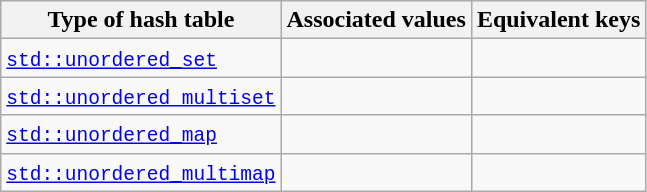<table class="wikitable" style="text-align: center">
<tr>
<th>Type of hash table</th>
<th>Associated values</th>
<th>Equivalent keys</th>
</tr>
<tr>
<td style="text-align: left"><code><a href='#'>std::unordered_set</a></code></td>
<td></td>
<td></td>
</tr>
<tr>
<td style="text-align: left"><code><a href='#'>std::unordered_multiset</a></code></td>
<td></td>
<td></td>
</tr>
<tr>
<td style="text-align: left"><code><a href='#'>std::unordered_map</a></code></td>
<td></td>
<td></td>
</tr>
<tr>
<td style="text-align: left"><code><a href='#'>std::unordered_multimap</a></code></td>
<td></td>
<td></td>
</tr>
</table>
